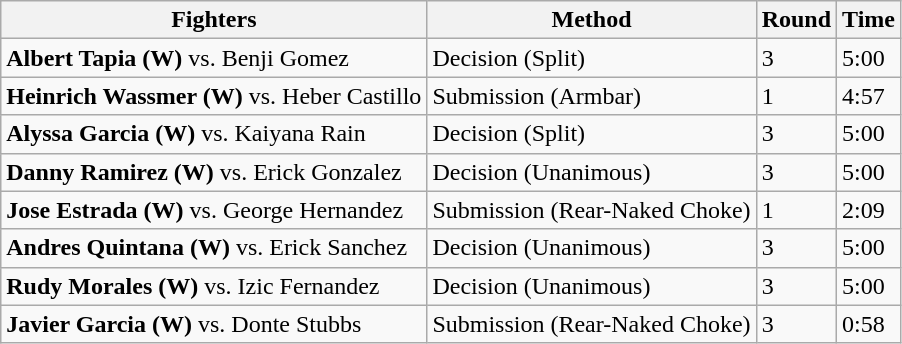<table class="wikitable">
<tr>
<th>Fighters</th>
<th>Method</th>
<th>Round</th>
<th>Time</th>
</tr>
<tr>
<td><strong>Albert Tapia (W)</strong> vs. Benji Gomez</td>
<td>Decision (Split)</td>
<td>3</td>
<td>5:00</td>
</tr>
<tr>
<td><strong>Heinrich Wassmer (W)</strong> vs. Heber Castillo</td>
<td>Submission (Armbar)</td>
<td>1</td>
<td>4:57</td>
</tr>
<tr>
<td><strong>Alyssa Garcia (W)</strong> vs. Kaiyana Rain</td>
<td>Decision (Split)</td>
<td>3</td>
<td>5:00</td>
</tr>
<tr>
<td><strong>Danny Ramirez (W)</strong> vs. Erick Gonzalez</td>
<td>Decision (Unanimous)</td>
<td>3</td>
<td>5:00</td>
</tr>
<tr>
<td><strong>Jose Estrada (W)</strong> vs. George Hernandez</td>
<td>Submission (Rear-Naked Choke)</td>
<td>1</td>
<td>2:09</td>
</tr>
<tr>
<td><strong>Andres Quintana (W)</strong> vs. Erick Sanchez</td>
<td>Decision (Unanimous)</td>
<td>3</td>
<td>5:00</td>
</tr>
<tr>
<td><strong>Rudy Morales (W)</strong> vs. Izic Fernandez</td>
<td>Decision (Unanimous)</td>
<td>3</td>
<td>5:00</td>
</tr>
<tr>
<td><strong>Javier Garcia (W)</strong> vs. Donte Stubbs</td>
<td>Submission (Rear-Naked Choke)</td>
<td>3</td>
<td>0:58</td>
</tr>
</table>
